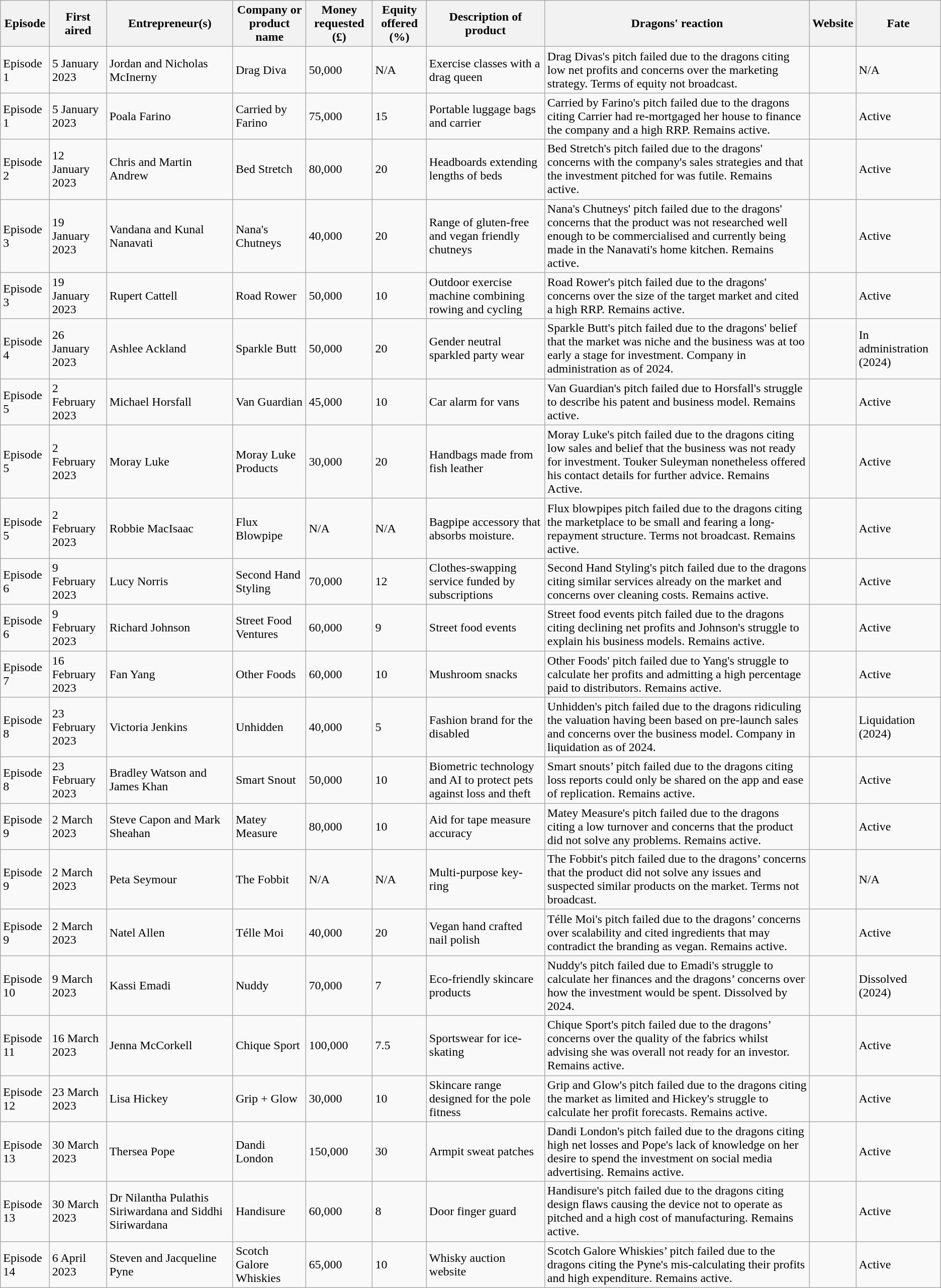<table class="wikitable sortable">
<tr>
<th>Episode</th>
<th>First aired</th>
<th>Entrepreneur(s)</th>
<th>Company or product name</th>
<th>Money requested (£)</th>
<th>Equity offered (%)</th>
<th>Description of product</th>
<th>Dragons' reaction</th>
<th>Website</th>
<th>Fate</th>
</tr>
<tr>
<td>Episode 1</td>
<td>5 January 2023</td>
<td>Jordan and Nicholas McInerny</td>
<td>Drag Diva</td>
<td>50,000</td>
<td>N/A</td>
<td>Exercise classes with a drag queen</td>
<td>Drag Divas's pitch failed due to the dragons citing low net profits and concerns over the marketing strategy. Terms of equity not broadcast.</td>
<td></td>
<td>N/A </td>
</tr>
<tr>
<td>Episode 1</td>
<td>5 January 2023</td>
<td>Poala Farino</td>
<td>Carried by Farino</td>
<td>75,000</td>
<td>15</td>
<td>Portable luggage bags and carrier</td>
<td>Carried by Farino's pitch failed due to the dragons citing Carrier had re-mortgaged her house to finance the company and a high RRP. Remains active.</td>
<td></td>
<td>Active </td>
</tr>
<tr>
<td>Episode 2</td>
<td>12 January 2023</td>
<td>Chris and Martin Andrew</td>
<td>Bed Stretch</td>
<td>80,000</td>
<td>20</td>
<td>Headboards extending lengths of beds</td>
<td>Bed Stretch's pitch failed due to the dragons' concerns with the company's sales strategies and that the investment pitched for was futile. Remains active.</td>
<td></td>
<td>Active </td>
</tr>
<tr>
<td>Episode 3</td>
<td>19 January 2023</td>
<td>Vandana and Kunal Nanavati</td>
<td>Nana's Chutneys</td>
<td>40,000</td>
<td>20</td>
<td>Range of gluten-free and vegan friendly chutneys</td>
<td>Nana's Chutneys' pitch failed due to the dragons' concerns that the product was not researched well enough to be commercialised and currently being made in the Nanavati's home kitchen. Remains active.</td>
<td></td>
<td>Active </td>
</tr>
<tr>
<td>Episode 3</td>
<td>19 January 2023</td>
<td>Rupert Cattell</td>
<td>Road Rower</td>
<td>50,000</td>
<td>10</td>
<td>Outdoor exercise machine combining rowing and cycling</td>
<td>Road Rower's pitch failed due to the dragons' concerns over the size of the target market and cited a high RRP. Remains active.</td>
<td></td>
<td>Active </td>
</tr>
<tr>
<td>Episode 4</td>
<td>26 January 2023</td>
<td>Ashlee Ackland</td>
<td>Sparkle Butt</td>
<td>50,000</td>
<td>20</td>
<td>Gender neutral sparkled party wear</td>
<td>Sparkle Butt's pitch failed due to the dragons' belief that the market was niche and the business was at too early a stage for investment. Company in administration as of 2024.</td>
<td></td>
<td>In administration (2024) </td>
</tr>
<tr>
<td>Episode 5</td>
<td>2 February 2023</td>
<td>Michael Horsfall</td>
<td>Van Guardian</td>
<td>45,000</td>
<td>10</td>
<td>Car alarm for vans</td>
<td>Van Guardian's pitch failed due to Horsfall's struggle to describe his patent and business model. Remains active.</td>
<td></td>
<td>Active </td>
</tr>
<tr>
<td>Episode 5</td>
<td>2 February 2023</td>
<td>Moray Luke</td>
<td>Moray Luke Products</td>
<td>30,000</td>
<td>20</td>
<td>Handbags made from fish leather</td>
<td>Moray Luke's pitch failed due to the dragons citing low sales and belief that the business was not ready for investment. Touker Suleyman nonetheless offered his contact details for further advice. Remains Active.</td>
<td></td>
<td>Active </td>
</tr>
<tr>
<td>Episode 5</td>
<td>2 February 2023</td>
<td>Robbie MacIsaac</td>
<td>Flux Blowpipe</td>
<td>N/A</td>
<td>N/A</td>
<td>Bagpipe accessory that absorbs moisture.</td>
<td>Flux blowpipes pitch failed due to the dragons citing the marketplace to be small and fearing a long-repayment structure.  Terms not broadcast. Remains active.</td>
<td></td>
<td>Active </td>
</tr>
<tr>
<td>Episode 6</td>
<td>9 February 2023</td>
<td>Lucy Norris</td>
<td>Second Hand Styling</td>
<td>70,000</td>
<td>12</td>
<td>Clothes-swapping service funded by subscriptions</td>
<td>Second Hand Styling's pitch failed due to the dragons citing similar services already on the market and concerns over cleaning costs. Remains active.</td>
<td></td>
<td>Active </td>
</tr>
<tr>
<td>Episode 6</td>
<td>9 February 2023</td>
<td>Richard Johnson</td>
<td>Street Food Ventures</td>
<td>60,000</td>
<td>9</td>
<td>Street food events</td>
<td>Street food events pitch failed due to the dragons citing declining net profits and Johnson's struggle to explain his business models. Remains active.</td>
<td></td>
<td>Active </td>
</tr>
<tr>
<td>Episode 7</td>
<td>16 February 2023</td>
<td>Fan Yang</td>
<td>Other Foods</td>
<td>60,000</td>
<td>10</td>
<td>Mushroom snacks</td>
<td>Other Foods' pitch failed due to Yang's struggle to calculate her profits and admitting a high percentage paid to distributors. Remains active.</td>
<td></td>
<td>Active </td>
</tr>
<tr>
<td>Episode 8</td>
<td>23 February 2023</td>
<td>Victoria Jenkins</td>
<td>Unhidden</td>
<td>40,000</td>
<td>5</td>
<td>Fashion brand for the disabled</td>
<td>Unhidden's pitch failed due to the dragons ridiculing the valuation having been based on pre-launch sales and concerns over the business model. Company in liquidation as of 2024.</td>
<td></td>
<td>Liquidation (2024) </td>
</tr>
<tr>
<td>Episode 8</td>
<td>23 February 2023</td>
<td>Bradley Watson and James Khan</td>
<td>Smart Snout</td>
<td>50,000</td>
<td>10</td>
<td>Biometric technology and AI to protect pets against loss and theft</td>
<td>Smart snouts’ pitch failed due to the dragons citing loss reports could only be shared on the app and ease of replication. Remains active.</td>
<td></td>
<td>Active </td>
</tr>
<tr>
<td>Episode 9</td>
<td>2 March 2023</td>
<td>Steve Capon and Mark Sheahan</td>
<td>Matey Measure</td>
<td>80,000</td>
<td>10</td>
<td>Aid for tape measure accuracy</td>
<td>Matey Measure's pitch failed due to the dragons citing a low turnover and concerns that the product did not solve any problems. Remains active.</td>
<td></td>
<td>Active </td>
</tr>
<tr>
<td>Episode 9</td>
<td>2 March 2023</td>
<td>Peta Seymour</td>
<td>The Fobbit</td>
<td>N/A</td>
<td>N/A</td>
<td>Multi-purpose key-ring</td>
<td>The Fobbit's pitch failed due to the dragons’ concerns that the product did not solve any issues and suspected similar products on the market. Terms not broadcast.</td>
<td></td>
<td>N/A </td>
</tr>
<tr>
<td>Episode 9</td>
<td>2 March 2023</td>
<td>Natel Allen</td>
<td>Télle Moi</td>
<td>40,000</td>
<td>20</td>
<td>Vegan hand crafted nail polish</td>
<td>Télle Moi's pitch failed due to the dragons’ concerns over scalability and cited ingredients that may contradict the branding as vegan. Remains active.</td>
<td></td>
<td>Active </td>
</tr>
<tr>
<td>Episode 10</td>
<td>9 March 2023</td>
<td>Kassi Emadi</td>
<td>Nuddy</td>
<td>70,000</td>
<td>7</td>
<td>Eco-friendly skincare products</td>
<td>Nuddy's pitch failed due to Emadi's struggle to calculate her finances and the dragons’ concerns over how the investment would be spent. Dissolved by 2024.</td>
<td></td>
<td>Dissolved (2024) </td>
</tr>
<tr>
<td>Episode 11</td>
<td>16 March 2023</td>
<td>Jenna McCorkell</td>
<td>Chique Sport</td>
<td>100,000</td>
<td>7.5</td>
<td>Sportswear for ice-skating</td>
<td>Chique Sport's pitch failed due to the dragons’ concerns over the quality of the fabrics whilst advising she was overall not ready for an investor. Remains active.</td>
<td></td>
<td>Active  </td>
</tr>
<tr>
<td>Episode 12</td>
<td>23 March 2023</td>
<td>Lisa Hickey</td>
<td>Grip + Glow</td>
<td>30,000</td>
<td>10</td>
<td>Skincare range designed for the pole fitness</td>
<td>Grip and Glow's pitch failed due to the dragons citing the market as limited and Hickey's struggle to calculate her profit forecasts. Remains active.</td>
<td></td>
<td>Active </td>
</tr>
<tr>
<td>Episode 13</td>
<td>30 March 2023</td>
<td>Thersea Pope</td>
<td>Dandi London</td>
<td>150,000</td>
<td>30</td>
<td>Armpit sweat patches</td>
<td>Dandi London's pitch failed due to the dragons citing high net losses and Pope's lack of knowledge on her desire to spend the investment on social media advertising. Remains active.</td>
<td></td>
<td>Active </td>
</tr>
<tr>
<td>Episode 13</td>
<td>30 March 2023</td>
<td>Dr Nilantha Pulathis Siriwardana and Siddhi Siriwardana</td>
<td>Handisure</td>
<td>60,000</td>
<td>8</td>
<td>Door finger guard</td>
<td>Handisure's pitch failed due to the dragons citing design flaws causing the device not to operate as pitched and a high cost of manufacturing. Remains active.</td>
<td></td>
<td>Active </td>
</tr>
<tr>
<td>Episode 14</td>
<td>6 April 2023</td>
<td>Steven and Jacqueline Pyne</td>
<td>Scotch Galore Whiskies</td>
<td>65,000</td>
<td>10</td>
<td>Whisky auction website</td>
<td>Scotch Galore Whiskies’ pitch failed due to the dragons citing the Pyne's mis-calculating their profits and high expenditure. Remains active.</td>
<td></td>
<td>Active </td>
</tr>
</table>
